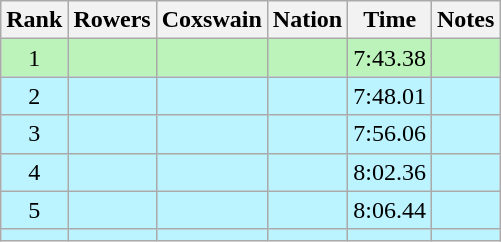<table class="wikitable sortable" style=text-align:center>
<tr>
<th>Rank</th>
<th>Rowers</th>
<th>Coxswain</th>
<th>Nation</th>
<th>Time</th>
<th>Notes</th>
</tr>
<tr bgcolor=bbf3bb>
<td>1</td>
<td align=left></td>
<td align=left></td>
<td align=left></td>
<td>7:43.38</td>
<td></td>
</tr>
<tr bgcolor=bbf3ff>
<td>2</td>
<td align=left></td>
<td align=left></td>
<td align=left></td>
<td>7:48.01</td>
<td></td>
</tr>
<tr bgcolor=bbf3ff>
<td>3</td>
<td align=left></td>
<td align=left></td>
<td align=left></td>
<td>7:56.06</td>
<td></td>
</tr>
<tr bgcolor=bbf3ff>
<td>4</td>
<td align=left></td>
<td align=left></td>
<td align=left></td>
<td>8:02.36</td>
<td></td>
</tr>
<tr bgcolor=bbf3ff>
<td>5</td>
<td align=left></td>
<td align=left></td>
<td align=left></td>
<td>8:06.44</td>
<td></td>
</tr>
<tr bgcolor=bbf3ff>
<td></td>
<td align=left></td>
<td align=left></td>
<td align=left></td>
<td></td>
<td></td>
</tr>
</table>
